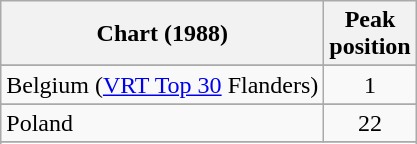<table class="wikitable sortable plainrowheaders">
<tr>
<th>Chart (1988)</th>
<th>Peak<br>position</th>
</tr>
<tr>
</tr>
<tr>
<td>Belgium (<a href='#'>VRT Top 30</a> Flanders)</td>
<td style="text-align:center;">1</td>
</tr>
<tr>
</tr>
<tr>
</tr>
<tr>
</tr>
<tr>
</tr>
<tr>
</tr>
<tr>
<td>Poland</td>
<td style="text-align:center;">22</td>
</tr>
<tr>
</tr>
<tr>
</tr>
</table>
